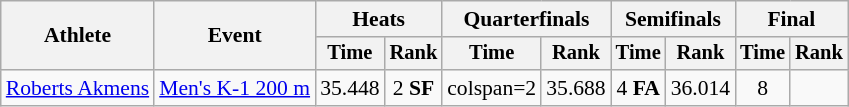<table class=wikitable style="font-size:90%">
<tr>
<th rowspan="2">Athlete</th>
<th rowspan="2">Event</th>
<th colspan=2>Heats</th>
<th colspan=2>Quarterfinals</th>
<th colspan=2>Semifinals</th>
<th colspan=2>Final</th>
</tr>
<tr style="font-size:95%">
<th>Time</th>
<th>Rank</th>
<th>Time</th>
<th>Rank</th>
<th>Time</th>
<th>Rank</th>
<th>Time</th>
<th>Rank</th>
</tr>
<tr align=center>
<td align=left><a href='#'>Roberts Akmens</a></td>
<td align=left><a href='#'>Men's K-1 200 m</a></td>
<td>35.448</td>
<td>2 <strong>SF</strong></td>
<td>colspan=2 </td>
<td>35.688</td>
<td>4 <strong>FA</strong></td>
<td>36.014</td>
<td>8</td>
</tr>
</table>
